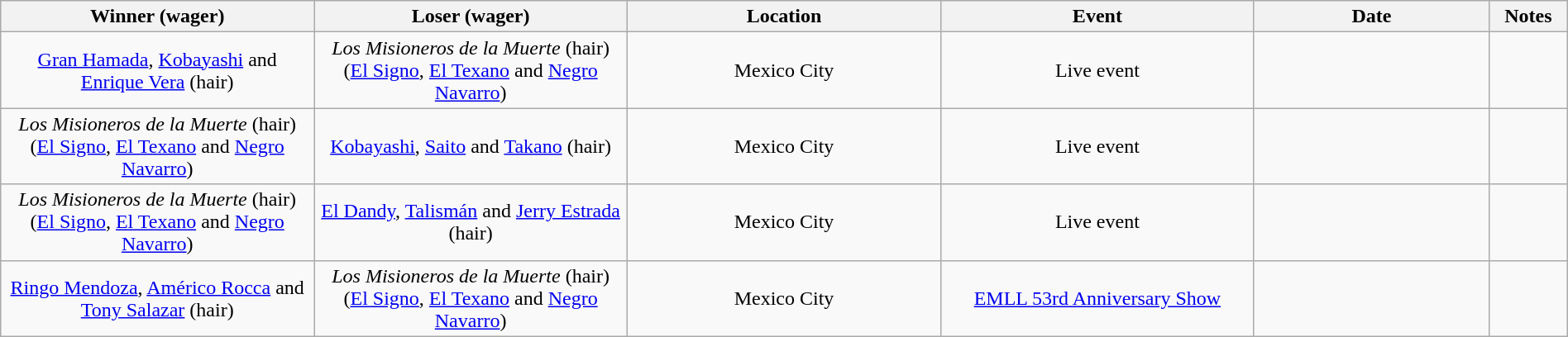<table class="wikitable sortable" width=100%  style="text-align: center">
<tr>
<th width=20% scope="col">Winner (wager)</th>
<th width=20% scope="col">Loser (wager)</th>
<th width=20% scope="col">Location</th>
<th width=20% scope="col">Event</th>
<th width=15% scope="col">Date</th>
<th class="unsortable" width=5% scope="col">Notes</th>
</tr>
<tr>
<td><a href='#'>Gran Hamada</a>, <a href='#'>Kobayashi</a> and <a href='#'>Enrique Vera</a> (hair)</td>
<td><em>Los Misioneros de la Muerte</em> (hair)<br>(<a href='#'>El Signo</a>, <a href='#'>El Texano</a> and <a href='#'>Negro Navarro</a>)</td>
<td>Mexico City</td>
<td>Live event</td>
<td></td>
<td></td>
</tr>
<tr>
<td><em>Los Misioneros de la Muerte</em> (hair) <br>(<a href='#'>El Signo</a>, <a href='#'>El Texano</a> and <a href='#'>Negro Navarro</a>)</td>
<td><a href='#'>Kobayashi</a>, <a href='#'>Saito</a> and <a href='#'>Takano</a>  (hair)</td>
<td>Mexico City</td>
<td>Live event</td>
<td></td>
<td></td>
</tr>
<tr>
<td><em>Los Misioneros de la Muerte</em> (hair)<br>(<a href='#'>El Signo</a>, <a href='#'>El Texano</a> and <a href='#'>Negro Navarro</a>)</td>
<td><a href='#'>El Dandy</a>, <a href='#'>Talismán</a> and <a href='#'>Jerry Estrada</a> (hair)</td>
<td>Mexico City</td>
<td>Live event</td>
<td></td>
<td></td>
</tr>
<tr>
<td><a href='#'>Ringo Mendoza</a>, <a href='#'>Américo Rocca</a> and <a href='#'>Tony Salazar</a> (hair)</td>
<td><em>Los Misioneros de la Muerte</em> (hair)<br>(<a href='#'>El Signo</a>, <a href='#'>El Texano</a> and <a href='#'>Negro Navarro</a>)</td>
<td>Mexico City</td>
<td><a href='#'>EMLL 53rd Anniversary Show</a></td>
<td></td>
<td></td>
</tr>
</table>
